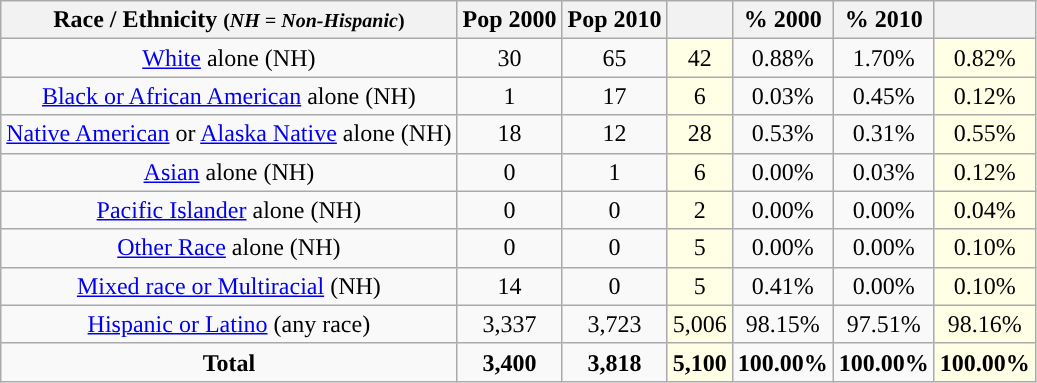<table class="wikitable" style="text-align:center;">
<tr>
<th>Race / Ethnicity <small>(<em>NH = Non-Hispanic</em>)</small></th>
<th>Pop 2000</th>
<th>Pop 2010</th>
<th></th>
<th>% 2000</th>
<th>% 2010</th>
<th></th>
</tr>
<tr>
<td><a href='#'>White</a> alone (NH)</td>
<td>30</td>
<td>65</td>
<td style='background: #ffffe6;'>42</td>
<td>0.88%</td>
<td>1.70%</td>
<td style='background: #ffffe6;'>0.82%</td>
</tr>
<tr>
<td><a href='#'>Black or African American</a> alone (NH)</td>
<td>1</td>
<td>17</td>
<td style='background: #ffffe6;'>6</td>
<td>0.03%</td>
<td>0.45%</td>
<td style='background: #ffffe6;'>0.12%</td>
</tr>
<tr>
<td><a href='#'>Native American</a> or <a href='#'>Alaska Native</a> alone (NH)</td>
<td>18</td>
<td>12</td>
<td style='background: #ffffe6;'>28</td>
<td>0.53%</td>
<td>0.31%</td>
<td style='background: #ffffe6;'>0.55%</td>
</tr>
<tr>
<td><a href='#'>Asian</a> alone (NH)</td>
<td>0</td>
<td>1</td>
<td style='background: #ffffe6;'>6</td>
<td>0.00%</td>
<td>0.03%</td>
<td style='background: #ffffe6;'>0.12%</td>
</tr>
<tr>
<td><a href='#'>Pacific Islander</a> alone (NH)</td>
<td>0</td>
<td>0</td>
<td style='background: #ffffe6;'>2</td>
<td>0.00%</td>
<td>0.00%</td>
<td style='background: #ffffe6;'>0.04%</td>
</tr>
<tr>
<td><a href='#'>Other Race</a> alone (NH)</td>
<td>0</td>
<td>0</td>
<td style='background: #ffffe6;'>5</td>
<td>0.00%</td>
<td>0.00%</td>
<td style='background: #ffffe6;'>0.10%</td>
</tr>
<tr>
<td><a href='#'>Mixed race or Multiracial</a> (NH)</td>
<td>14</td>
<td>0</td>
<td style='background: #ffffe6;'>5</td>
<td>0.41%</td>
<td>0.00%</td>
<td style='background: #ffffe6;'>0.10%</td>
</tr>
<tr>
<td><a href='#'>Hispanic or Latino</a> (any race)</td>
<td>3,337</td>
<td>3,723</td>
<td style='background: #ffffe6;'>5,006</td>
<td>98.15%</td>
<td>97.51%</td>
<td style='background: #ffffe6;'>98.16%</td>
</tr>
<tr>
<td><strong>Total</strong></td>
<td><strong>3,400</strong></td>
<td><strong>3,818</strong></td>
<td style='background: #ffffe6;'><strong>5,100</strong></td>
<td><strong>100.00%</strong></td>
<td><strong>100.00%</strong></td>
<td style='background: #ffffe6;'><strong>100.00%</strong></td>
</tr>
</table>
